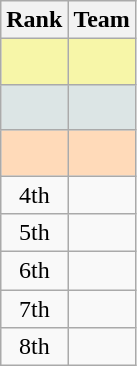<table class="wikitable" style="text-align:center">
<tr>
<th width=15>Rank</th>
<th>Team</th>
</tr>
<tr style="background:#f7f6a8;">
<td style="text-align:center; height:23px;"></td>
<td align=left></td>
</tr>
<tr style="background:#dce5e5;">
<td style="text-align:center; height:23px;"></td>
<td align=left></td>
</tr>
<tr style="background:#ffdab9;">
<td style="text-align:center; height:23px;"></td>
<td align=left></td>
</tr>
<tr>
<td>4th</td>
<td align=left></td>
</tr>
<tr>
<td>5th</td>
<td align=left></td>
</tr>
<tr>
<td>6th</td>
<td align=left></td>
</tr>
<tr>
<td>7th</td>
<td align=left></td>
</tr>
<tr>
<td>8th</td>
<td align=left></td>
</tr>
</table>
